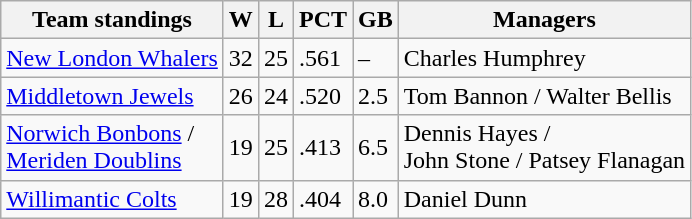<table class="wikitable">
<tr>
<th>Team standings</th>
<th>W</th>
<th>L</th>
<th>PCT</th>
<th>GB</th>
<th>Managers</th>
</tr>
<tr>
<td><a href='#'>New London Whalers</a></td>
<td>32</td>
<td>25</td>
<td>.561</td>
<td>–</td>
<td>Charles Humphrey</td>
</tr>
<tr>
<td><a href='#'>Middletown Jewels</a></td>
<td>26</td>
<td>24</td>
<td>.520</td>
<td>2.5</td>
<td>Tom Bannon / Walter Bellis</td>
</tr>
<tr>
<td><a href='#'>Norwich Bonbons</a> / <br><a href='#'>Meriden Doublins</a></td>
<td>19</td>
<td>25</td>
<td>.413</td>
<td>6.5</td>
<td>Dennis Hayes /<br> John Stone / Patsey Flanagan</td>
</tr>
<tr>
<td><a href='#'>Willimantic Colts</a></td>
<td>19</td>
<td>28</td>
<td>.404</td>
<td>8.0</td>
<td>Daniel Dunn</td>
</tr>
</table>
